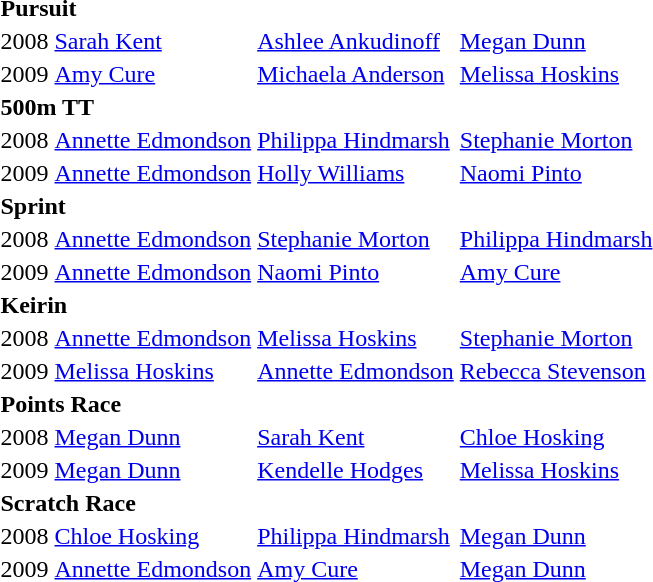<table>
<tr>
<td colspan=4><strong>Pursuit</strong></td>
</tr>
<tr>
<td>2008</td>
<td><a href='#'>Sarah Kent</a></td>
<td><a href='#'>Ashlee Ankudinoff</a></td>
<td><a href='#'>Megan Dunn</a></td>
</tr>
<tr>
<td>2009</td>
<td><a href='#'>Amy Cure</a></td>
<td><a href='#'>Michaela Anderson</a></td>
<td><a href='#'>Melissa Hoskins</a></td>
</tr>
<tr>
<td colspan=4><strong>500m TT</strong></td>
</tr>
<tr>
<td>2008</td>
<td><a href='#'>Annette Edmondson</a></td>
<td><a href='#'>Philippa Hindmarsh</a></td>
<td><a href='#'>Stephanie Morton</a></td>
</tr>
<tr>
<td>2009</td>
<td><a href='#'>Annette Edmondson</a></td>
<td><a href='#'>Holly Williams</a></td>
<td><a href='#'>Naomi Pinto</a></td>
</tr>
<tr>
<td colspan=4><strong>Sprint</strong></td>
</tr>
<tr>
<td>2008</td>
<td><a href='#'>Annette Edmondson</a></td>
<td><a href='#'>Stephanie Morton</a></td>
<td><a href='#'>Philippa Hindmarsh</a></td>
</tr>
<tr>
<td>2009</td>
<td><a href='#'>Annette Edmondson</a></td>
<td><a href='#'>Naomi Pinto</a></td>
<td><a href='#'>Amy Cure</a></td>
</tr>
<tr>
<td colspan=4><strong>Keirin</strong></td>
</tr>
<tr>
<td>2008</td>
<td><a href='#'>Annette Edmondson</a></td>
<td><a href='#'>Melissa Hoskins</a></td>
<td><a href='#'>Stephanie Morton</a></td>
</tr>
<tr>
<td>2009</td>
<td><a href='#'>Melissa Hoskins</a></td>
<td><a href='#'>Annette Edmondson</a></td>
<td><a href='#'>Rebecca Stevenson</a></td>
</tr>
<tr>
<td colspan=4><strong>Points Race</strong></td>
</tr>
<tr>
<td>2008</td>
<td><a href='#'>Megan Dunn</a></td>
<td><a href='#'>Sarah Kent</a></td>
<td><a href='#'>Chloe Hosking</a></td>
</tr>
<tr>
<td>2009</td>
<td><a href='#'>Megan Dunn</a></td>
<td><a href='#'>Kendelle Hodges</a></td>
<td><a href='#'>Melissa Hoskins</a></td>
</tr>
<tr>
<td colspan=4><strong>Scratch Race</strong></td>
</tr>
<tr>
<td>2008</td>
<td><a href='#'>Chloe Hosking</a></td>
<td><a href='#'>Philippa Hindmarsh</a></td>
<td><a href='#'>Megan Dunn</a></td>
</tr>
<tr>
<td>2009</td>
<td><a href='#'>Annette Edmondson</a></td>
<td><a href='#'>Amy Cure</a></td>
<td><a href='#'>Megan Dunn</a></td>
</tr>
<tr>
</tr>
</table>
